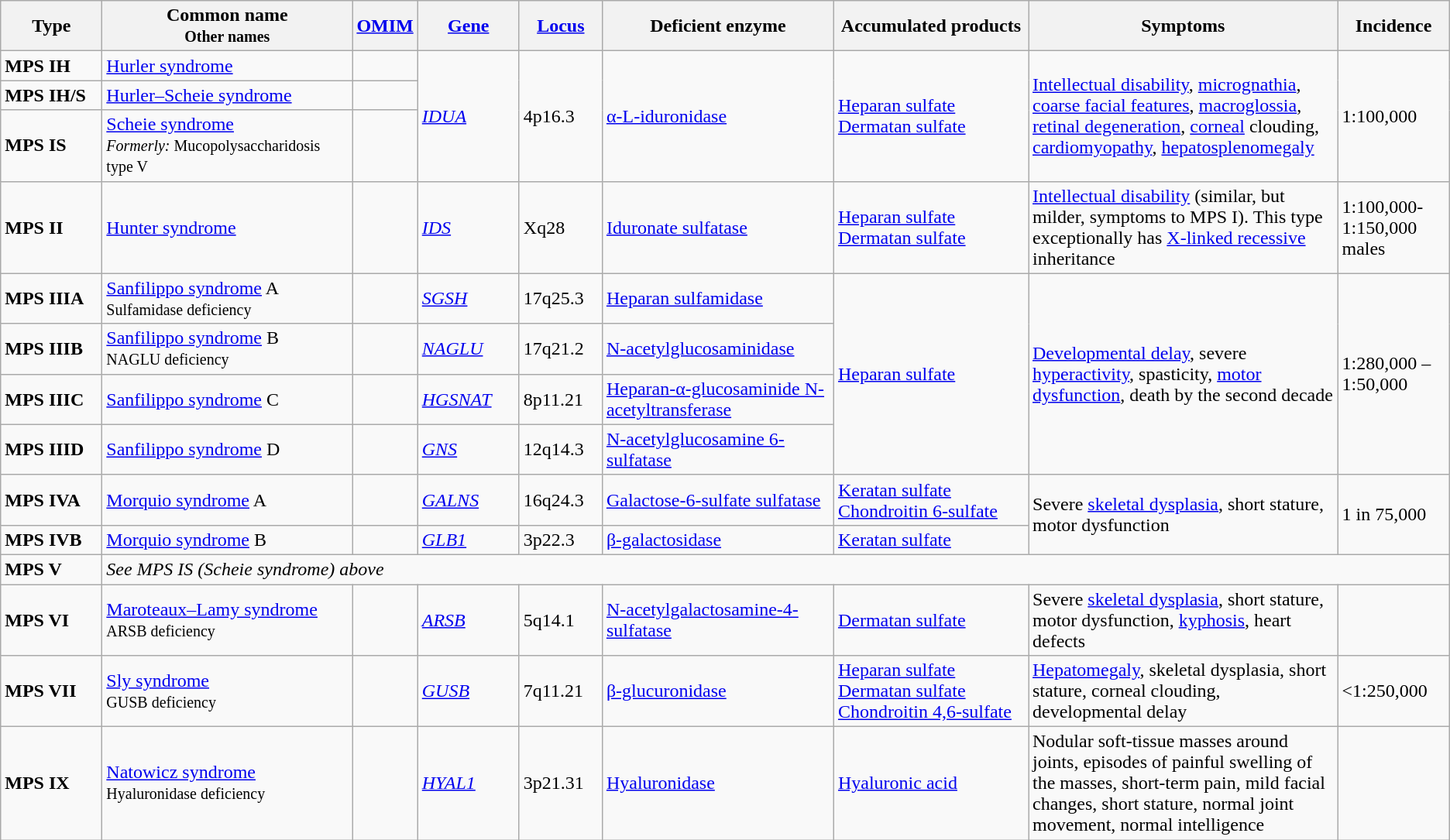<table class="wikitable" style="text-align: left;">
<tr>
<th style="width: 5em">Type</th>
<th style="width: 13em">Common name<br><small><strong>Other names</strong></small></th>
<th style=><a href='#'>OMIM</a></th>
<th style="width: 5em"><a href='#'>Gene</a></th>
<th style="width: 4em"><a href='#'>Locus</a></th>
<th style="width: 12em">Deficient enzyme</th>
<th style="width: 10em">Accumulated products</th>
<th style=>Symptoms</th>
<th style=>Incidence</th>
</tr>
<tr>
<td><strong>MPS IH</strong></td>
<td><a href='#'>Hurler syndrome</a></td>
<td></td>
<td rowspan="3"><em><a href='#'>IDUA</a></em></td>
<td rowspan="3">4p16.3</td>
<td rowspan="3"><a href='#'>α-L-iduronidase</a></td>
<td rowspan="3"><a href='#'>Heparan sulfate</a><br><a href='#'>Dermatan sulfate</a></td>
<td rowspan="3"><a href='#'>Intellectual disability</a>, <a href='#'>micrognathia</a>, <a href='#'>coarse facial features</a>, <a href='#'>macroglossia</a>, <a href='#'>retinal degeneration</a>, <a href='#'>corneal</a> clouding, <a href='#'>cardiomyopathy</a>, <a href='#'>hepatosplenomegaly</a></td>
<td rowspan="3">1:100,000</td>
</tr>
<tr>
<td><strong>MPS IH/S</strong></td>
<td><a href='#'>Hurler–Scheie syndrome</a></td>
<td></td>
</tr>
<tr>
<td><strong>MPS IS</strong></td>
<td><a href='#'>Scheie syndrome</a><br><small><em>Formerly:</em> Mucopolysaccharidosis type V</small></td>
<td></td>
</tr>
<tr>
<td><strong>MPS II</strong></td>
<td><a href='#'>Hunter syndrome</a></td>
<td></td>
<td><em><a href='#'>IDS</a></em></td>
<td>Xq28</td>
<td><a href='#'>Iduronate sulfatase</a></td>
<td><a href='#'>Heparan sulfate</a><br><a href='#'>Dermatan sulfate</a></td>
<td><a href='#'>Intellectual disability</a> (similar, but milder, symptoms to MPS I). This type exceptionally has <a href='#'>X-linked recessive</a> inheritance</td>
<td>1:100,000-1:150,000 males</td>
</tr>
<tr>
<td><strong>MPS IIIA</strong></td>
<td><a href='#'>Sanfilippo syndrome</a> A<br><small>Sulfamidase deficiency</small></td>
<td></td>
<td><em><a href='#'>SGSH</a></em></td>
<td>17q25.3</td>
<td><a href='#'>Heparan sulfamidase</a></td>
<td rowspan=4><a href='#'>Heparan sulfate</a></td>
<td rowspan=4><a href='#'>Developmental delay</a>, severe <a href='#'>hyperactivity</a>, spasticity, <a href='#'>motor dysfunction</a>, death by the second decade</td>
<td rowspan=4>1:280,000 – 1:50,000</td>
</tr>
<tr>
<td><strong>MPS IIIB</strong></td>
<td><a href='#'>Sanfilippo syndrome</a> B<br><small>NAGLU deficiency</small></td>
<td></td>
<td><em><a href='#'>NAGLU</a></em></td>
<td>17q21.2</td>
<td><a href='#'>N-acetylglucosaminidase</a></td>
</tr>
<tr>
<td><strong>MPS IIIC</strong></td>
<td><a href='#'>Sanfilippo syndrome</a> C</td>
<td></td>
<td><em><a href='#'>HGSNAT</a></em></td>
<td>8p11.21</td>
<td><a href='#'>Heparan-α-glucosaminide N-acetyltransferase</a></td>
</tr>
<tr>
<td><strong>MPS IIID</strong></td>
<td><a href='#'>Sanfilippo syndrome</a> D</td>
<td></td>
<td><em><a href='#'>GNS</a></em></td>
<td>12q14.3</td>
<td><a href='#'>N-acetylglucosamine 6-sulfatase</a></td>
</tr>
<tr>
<td><strong>MPS IVA</strong></td>
<td><a href='#'>Morquio syndrome</a> A</td>
<td></td>
<td><em><a href='#'>GALNS</a></em></td>
<td>16q24.3</td>
<td><a href='#'>Galactose-6-sulfate sulfatase</a></td>
<td><a href='#'>Keratan sulfate</a><br><a href='#'>Chondroitin 6-sulfate</a></td>
<td rowspan="2">Severe <a href='#'>skeletal dysplasia</a>, short stature, motor dysfunction</td>
<td rowspan="2">1 in 75,000</td>
</tr>
<tr>
<td><strong>MPS IVB</strong></td>
<td><a href='#'>Morquio syndrome</a> B</td>
<td></td>
<td><em><a href='#'>GLB1</a></em></td>
<td>3p22.3</td>
<td><a href='#'>β-galactosidase</a></td>
<td><a href='#'>Keratan sulfate</a></td>
</tr>
<tr>
<td><strong>MPS V</strong></td>
<td colspan="8"><em>See MPS IS (Scheie syndrome) above</em></td>
</tr>
<tr>
<td><strong>MPS VI</strong></td>
<td><a href='#'>Maroteaux–Lamy syndrome</a><br><small>ARSB deficiency</small></td>
<td></td>
<td><em><a href='#'>ARSB</a></em></td>
<td>5q14.1</td>
<td><a href='#'>N-acetylgalactosamine-4-sulfatase</a></td>
<td><a href='#'>Dermatan sulfate</a></td>
<td>Severe <a href='#'>skeletal dysplasia</a>, short stature, motor dysfunction, <a href='#'>kyphosis</a>, heart defects</td>
<td></td>
</tr>
<tr>
<td><strong>MPS VII</strong></td>
<td><a href='#'>Sly syndrome</a><br><small>GUSB deficiency</small></td>
<td></td>
<td><em><a href='#'>GUSB</a></em></td>
<td>7q11.21</td>
<td><a href='#'>β-glucuronidase</a></td>
<td><a href='#'>Heparan sulfate</a><br><a href='#'>Dermatan sulfate</a><br><a href='#'>Chondroitin 4,6-sulfate</a></td>
<td><a href='#'>Hepatomegaly</a>, skeletal dysplasia, short stature, corneal clouding, developmental delay</td>
<td><1:250,000</td>
</tr>
<tr>
<td><strong>MPS IX</strong></td>
<td><a href='#'>Natowicz syndrome</a><br><small>Hyaluronidase deficiency</small></td>
<td></td>
<td><em><a href='#'>HYAL1</a></em></td>
<td>3p21.31</td>
<td><a href='#'>Hyaluronidase</a></td>
<td><a href='#'>Hyaluronic acid</a></td>
<td>Nodular soft-tissue masses around joints, episodes of painful swelling of the masses, short-term pain, mild facial changes, short stature, normal joint movement, normal intelligence</td>
<td></td>
</tr>
</table>
